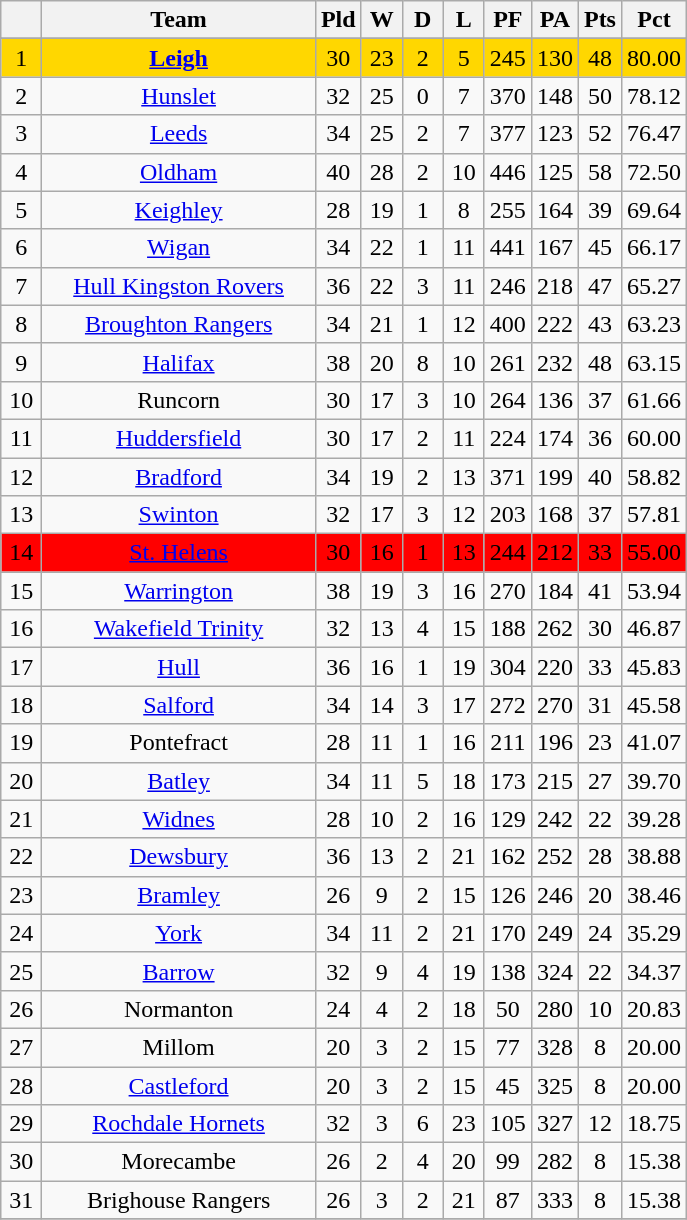<table class="wikitable" style="text-align:center;">
<tr>
<th width=20 abbr="Position"></th>
<th width=175>Team</th>
<th width=20 abbr="Played">Pld</th>
<th width=20 abbr="Won">W</th>
<th width=20 abbr="Drawn">D</th>
<th width=20 abbr="Lost">L</th>
<th width=20 abbr="Points for">PF</th>
<th width=20 abbr="Points against">PA</th>
<th width=20 abbr="Points">Pts</th>
<th width=20 abbr=”Win Percentage”>Pct</th>
</tr>
<tr>
</tr>
<tr align=center style="background:#FFD700;">
<td>1</td>
<td><strong><a href='#'>Leigh</a></strong></td>
<td>30</td>
<td>23</td>
<td>2</td>
<td>5</td>
<td>245</td>
<td>130</td>
<td>48</td>
<td>80.00</td>
</tr>
<tr align=center style="background:">
<td>2</td>
<td><a href='#'>Hunslet</a></td>
<td>32</td>
<td>25</td>
<td>0</td>
<td>7</td>
<td>370</td>
<td>148</td>
<td>50</td>
<td>78.12</td>
</tr>
<tr align=center style="background:">
<td>3</td>
<td><a href='#'>Leeds</a></td>
<td>34</td>
<td>25</td>
<td>2</td>
<td>7</td>
<td>377</td>
<td>123</td>
<td>52</td>
<td>76.47</td>
</tr>
<tr align=center style="background:">
<td>4</td>
<td><a href='#'>Oldham</a></td>
<td>40</td>
<td>28</td>
<td>2</td>
<td>10</td>
<td>446</td>
<td>125</td>
<td>58</td>
<td>72.50</td>
</tr>
<tr align=center style="background:">
<td>5</td>
<td><a href='#'>Keighley</a></td>
<td>28</td>
<td>19</td>
<td>1</td>
<td>8</td>
<td>255</td>
<td>164</td>
<td>39</td>
<td>69.64</td>
</tr>
<tr align=center style="background:">
<td>6</td>
<td><a href='#'>Wigan</a></td>
<td>34</td>
<td>22</td>
<td>1</td>
<td>11</td>
<td>441</td>
<td>167</td>
<td>45</td>
<td>66.17</td>
</tr>
<tr align=center style="background:">
<td>7</td>
<td><a href='#'>Hull Kingston Rovers</a></td>
<td>36</td>
<td>22</td>
<td>3</td>
<td>11</td>
<td>246</td>
<td>218</td>
<td>47</td>
<td>65.27</td>
</tr>
<tr align=center style="background:">
<td>8</td>
<td><a href='#'>Broughton Rangers</a></td>
<td>34</td>
<td>21</td>
<td>1</td>
<td>12</td>
<td>400</td>
<td>222</td>
<td>43</td>
<td>63.23</td>
</tr>
<tr align=center style="background:">
<td>9</td>
<td><a href='#'>Halifax</a></td>
<td>38</td>
<td>20</td>
<td>8</td>
<td>10</td>
<td>261</td>
<td>232</td>
<td>48</td>
<td>63.15</td>
</tr>
<tr align=center style="background:">
<td>10</td>
<td>Runcorn</td>
<td>30</td>
<td>17</td>
<td>3</td>
<td>10</td>
<td>264</td>
<td>136</td>
<td>37</td>
<td>61.66</td>
</tr>
<tr align=center style="background:">
<td>11</td>
<td><a href='#'>Huddersfield</a></td>
<td>30</td>
<td>17</td>
<td>2</td>
<td>11</td>
<td>224</td>
<td>174</td>
<td>36</td>
<td>60.00</td>
</tr>
<tr align=center style="background:">
<td>12</td>
<td><a href='#'>Bradford</a></td>
<td>34</td>
<td>19</td>
<td>2</td>
<td>13</td>
<td>371</td>
<td>199</td>
<td>40</td>
<td>58.82</td>
</tr>
<tr align=center style="background:">
<td>13</td>
<td><a href='#'>Swinton</a></td>
<td>32</td>
<td>17</td>
<td>3</td>
<td>12</td>
<td>203</td>
<td>168</td>
<td>37</td>
<td>57.81</td>
</tr>
<tr align=center style="background:#FF0000">
<td>14</td>
<td><a href='#'>St. Helens</a></td>
<td>30</td>
<td>16</td>
<td>1</td>
<td>13</td>
<td>244</td>
<td>212</td>
<td>33</td>
<td>55.00</td>
</tr>
<tr align=center style="background:">
<td>15</td>
<td><a href='#'>Warrington</a></td>
<td>38</td>
<td>19</td>
<td>3</td>
<td>16</td>
<td>270</td>
<td>184</td>
<td>41</td>
<td>53.94</td>
</tr>
<tr align=center style="background:">
<td>16</td>
<td><a href='#'>Wakefield Trinity</a></td>
<td>32</td>
<td>13</td>
<td>4</td>
<td>15</td>
<td>188</td>
<td>262</td>
<td>30</td>
<td>46.87</td>
</tr>
<tr align=center style="background:">
<td>17</td>
<td><a href='#'>Hull</a></td>
<td>36</td>
<td>16</td>
<td>1</td>
<td>19</td>
<td>304</td>
<td>220</td>
<td>33</td>
<td>45.83</td>
</tr>
<tr align=center style="background:">
<td>18</td>
<td><a href='#'>Salford</a></td>
<td>34</td>
<td>14</td>
<td>3</td>
<td>17</td>
<td>272</td>
<td>270</td>
<td>31</td>
<td>45.58</td>
</tr>
<tr align=center style="background:">
<td>19</td>
<td>Pontefract</td>
<td>28</td>
<td>11</td>
<td>1</td>
<td>16</td>
<td>211</td>
<td>196</td>
<td>23</td>
<td>41.07</td>
</tr>
<tr align=center style="background:">
<td>20</td>
<td><a href='#'>Batley</a></td>
<td>34</td>
<td>11</td>
<td>5</td>
<td>18</td>
<td>173</td>
<td>215</td>
<td>27</td>
<td>39.70</td>
</tr>
<tr align=center style="background:">
<td>21</td>
<td><a href='#'>Widnes</a></td>
<td>28</td>
<td>10</td>
<td>2</td>
<td>16</td>
<td>129</td>
<td>242</td>
<td>22</td>
<td>39.28</td>
</tr>
<tr align=center style="background:">
<td>22</td>
<td><a href='#'>Dewsbury</a></td>
<td>36</td>
<td>13</td>
<td>2</td>
<td>21</td>
<td>162</td>
<td>252</td>
<td>28</td>
<td>38.88</td>
</tr>
<tr align=center style="background:">
<td>23</td>
<td><a href='#'>Bramley</a></td>
<td>26</td>
<td>9</td>
<td>2</td>
<td>15</td>
<td>126</td>
<td>246</td>
<td>20</td>
<td>38.46</td>
</tr>
<tr align=center style="background:">
<td>24</td>
<td><a href='#'>York</a></td>
<td>34</td>
<td>11</td>
<td>2</td>
<td>21</td>
<td>170</td>
<td>249</td>
<td>24</td>
<td>35.29</td>
</tr>
<tr align=center style="background:">
<td>25</td>
<td><a href='#'>Barrow</a></td>
<td>32</td>
<td>9</td>
<td>4</td>
<td>19</td>
<td>138</td>
<td>324</td>
<td>22</td>
<td>34.37</td>
</tr>
<tr align=center style="background:">
<td>26</td>
<td>Normanton</td>
<td>24</td>
<td>4</td>
<td>2</td>
<td>18</td>
<td>50</td>
<td>280</td>
<td>10</td>
<td>20.83</td>
</tr>
<tr align=center style="background:">
<td>27</td>
<td>Millom</td>
<td>20</td>
<td>3</td>
<td>2</td>
<td>15</td>
<td>77</td>
<td>328</td>
<td>8</td>
<td>20.00</td>
</tr>
<tr align=center style="background:">
<td>28</td>
<td><a href='#'>Castleford</a></td>
<td>20</td>
<td>3</td>
<td>2</td>
<td>15</td>
<td>45</td>
<td>325</td>
<td>8</td>
<td>20.00</td>
</tr>
<tr align=center style="background:">
<td>29</td>
<td><a href='#'>Rochdale Hornets</a></td>
<td>32</td>
<td>3</td>
<td>6</td>
<td>23</td>
<td>105</td>
<td>327</td>
<td>12</td>
<td>18.75</td>
</tr>
<tr align=center style="background:">
<td>30</td>
<td>Morecambe</td>
<td>26</td>
<td>2</td>
<td>4</td>
<td>20</td>
<td>99</td>
<td>282</td>
<td>8</td>
<td>15.38</td>
</tr>
<tr align=center style="background:">
<td>31</td>
<td>Brighouse Rangers</td>
<td>26</td>
<td>3</td>
<td>2</td>
<td>21</td>
<td>87</td>
<td>333</td>
<td>8</td>
<td>15.38</td>
</tr>
<tr --->
</tr>
</table>
